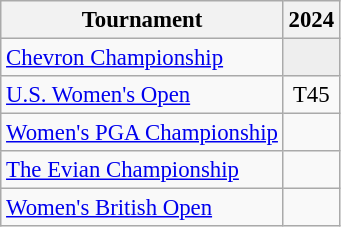<table class="wikitable" style="font-size:95%;text-align:center;">
<tr>
<th>Tournament</th>
<th>2024</th>
</tr>
<tr>
<td align=left><a href='#'>Chevron Championship</a></td>
<td style="background:#eeeeee;"></td>
</tr>
<tr>
<td align=left><a href='#'>U.S. Women's Open</a></td>
<td>T45</td>
</tr>
<tr>
<td align=left><a href='#'>Women's PGA Championship</a></td>
<td></td>
</tr>
<tr>
<td align=left><a href='#'>The Evian Championship</a></td>
<td></td>
</tr>
<tr>
<td align=left><a href='#'>Women's British Open</a></td>
<td></td>
</tr>
</table>
